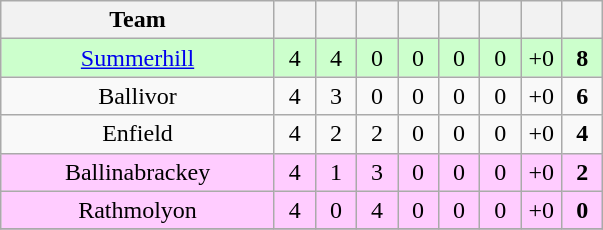<table class="wikitable" style="text-align:center">
<tr>
<th width="175">Team</th>
<th width="20"></th>
<th width="20"></th>
<th width="20"></th>
<th width="20"></th>
<th width="20"></th>
<th width="20"></th>
<th width="20"></th>
<th width="20"></th>
</tr>
<tr style="background:#cfc;">
<td><a href='#'>Summerhill</a></td>
<td>4</td>
<td>4</td>
<td>0</td>
<td>0</td>
<td>0</td>
<td>0</td>
<td>+0</td>
<td><strong>8</strong></td>
</tr>
<tr>
<td>Ballivor</td>
<td>4</td>
<td>3</td>
<td>0</td>
<td>0</td>
<td>0</td>
<td>0</td>
<td>+0</td>
<td><strong>6</strong></td>
</tr>
<tr>
<td>Enfield</td>
<td>4</td>
<td>2</td>
<td>2</td>
<td>0</td>
<td>0</td>
<td>0</td>
<td>+0</td>
<td><strong>4</strong></td>
</tr>
<tr style="background:#fcf;">
<td>Ballinabrackey</td>
<td>4</td>
<td>1</td>
<td>3</td>
<td>0</td>
<td>0</td>
<td>0</td>
<td>+0</td>
<td><strong>2</strong></td>
</tr>
<tr style="background:#fcf;">
<td>Rathmolyon</td>
<td>4</td>
<td>0</td>
<td>4</td>
<td>0</td>
<td>0</td>
<td>0</td>
<td>+0</td>
<td><strong>0</strong></td>
</tr>
<tr>
</tr>
</table>
